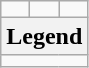<table class="wikitable">
<tr>
<td style="padding:5px"></td>
<td style="padding:5px"></td>
<td style="padding:5px"></td>
</tr>
<tr>
<th colspan=3>Legend</th>
</tr>
<tr>
<td colspan=3></td>
</tr>
</table>
